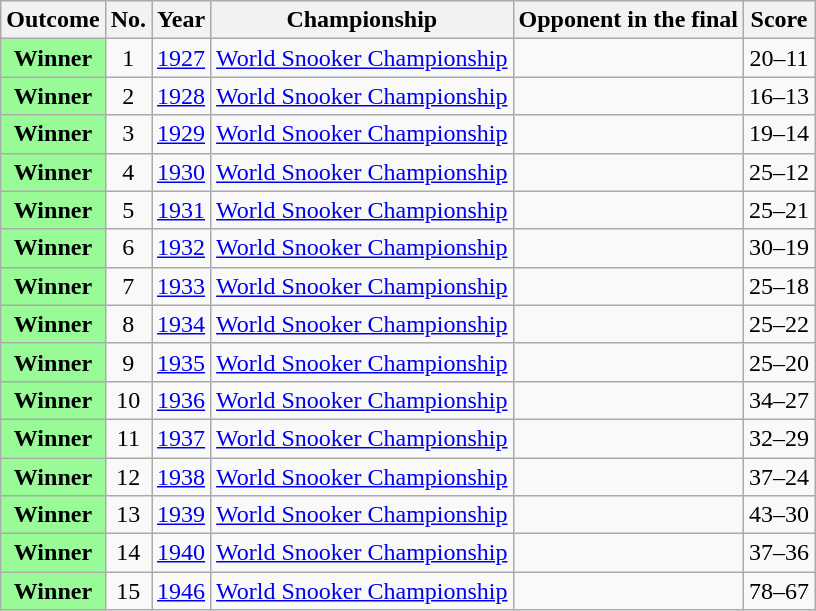<table class="sortable wikitable plainrowheaders">
<tr>
<th scope="col">Outcome</th>
<th scope="col">No.</th>
<th scope="col">Year</th>
<th scope="col">Championship</th>
<th scope="col">Opponent in the final</th>
<th scope="col">Score</th>
</tr>
<tr>
<th scope="row" style="background:#98FB98">Winner</th>
<td align="center">1</td>
<td><a href='#'>1927</a></td>
<td><a href='#'>World Snooker Championship</a></td>
<td data-sort-value="Dennis, Tom"></td>
<td align="center">20–11</td>
</tr>
<tr>
<th scope="row" style="background:#98FB98">Winner</th>
<td align="center">2</td>
<td><a href='#'>1928</a></td>
<td><a href='#'>World Snooker Championship</a></td>
<td data-sort-value="Lawrence, Fred"></td>
<td align="center">16–13</td>
</tr>
<tr>
<th scope="row" style="background:#98FB98">Winner</th>
<td align="center">3</td>
<td><a href='#'>1929</a></td>
<td><a href='#'>World Snooker Championship</a></td>
<td data-sort-value="Dennis, Tom"></td>
<td align="center">19–14</td>
</tr>
<tr>
<th scope="row" style="background:#98FB98">Winner</th>
<td align="center">4</td>
<td><a href='#'>1930</a></td>
<td><a href='#'>World Snooker Championship</a></td>
<td data-sort-value="Dennis, Tom"></td>
<td align="center">25–12</td>
</tr>
<tr>
<th scope="row" style="background:#98FB98">Winner</th>
<td align="center">5</td>
<td><a href='#'>1931</a></td>
<td><a href='#'>World Snooker Championship</a></td>
<td data-sort-value="Dennis, Tom"></td>
<td align="center">25–21</td>
</tr>
<tr>
<th scope="row" style="background:#98FB98">Winner</th>
<td align="center">6</td>
<td><a href='#'>1932</a></td>
<td><a href='#'>World Snooker Championship</a></td>
<td data-sort-value="McConachy, Clark"></td>
<td align="center">30–19</td>
</tr>
<tr>
<th scope="row" style="background:#98FB98">Winner</th>
<td align="center">7</td>
<td><a href='#'>1933</a></td>
<td><a href='#'>World Snooker Championship</a></td>
<td data-sort-value="Smith, Willie"></td>
<td align="center">25–18</td>
</tr>
<tr>
<th scope="row" style="background:#98FB98">Winner</th>
<td align="center">8</td>
<td><a href='#'>1934</a></td>
<td><a href='#'>World Snooker Championship</a></td>
<td data-sort-value="Newman, Tom"></td>
<td align="center">25–22</td>
</tr>
<tr>
<th scope="row" style="background:#98FB98">Winner</th>
<td align="center">9</td>
<td><a href='#'>1935</a></td>
<td><a href='#'>World Snooker Championship</a></td>
<td data-sort-value="Smith, Willie"></td>
<td align="center">25–20</td>
</tr>
<tr>
<th scope="row" style="background:#98FB98">Winner</th>
<td align="center">10</td>
<td><a href='#'>1936</a></td>
<td><a href='#'>World Snooker Championship</a></td>
<td data-sort-value="Lindrum, Horace"></td>
<td align="center">34–27</td>
</tr>
<tr>
<th scope="row" style="background:#98FB98">Winner</th>
<td align="center">11</td>
<td><a href='#'>1937</a></td>
<td><a href='#'>World Snooker Championship</a></td>
<td data-sort-value="Lindrum, Horace"></td>
<td align="center">32–29</td>
</tr>
<tr>
<th scope="row" style="background:#98FB98">Winner</th>
<td align="center">12</td>
<td><a href='#'>1938</a></td>
<td><a href='#'>World Snooker Championship</a></td>
<td data-sort-value="Smith, Sidney"></td>
<td align="center">37–24</td>
</tr>
<tr>
<th scope="row" style="background:#98FB98">Winner</th>
<td align="center">13</td>
<td><a href='#'>1939</a></td>
<td><a href='#'>World Snooker Championship</a></td>
<td data-sort-value="Smith, Sidney"></td>
<td align="center">43–30</td>
</tr>
<tr>
<th scope="row" style="background:#98FB98">Winner</th>
<td align="center">14</td>
<td><a href='#'>1940</a></td>
<td><a href='#'>World Snooker Championship</a></td>
<td data-sort-value="Davis, Fred"></td>
<td align="center">37–36</td>
</tr>
<tr>
<th scope="row" style="background:#98FB98">Winner</th>
<td align="center">15</td>
<td><a href='#'>1946</a></td>
<td><a href='#'>World Snooker Championship</a></td>
<td data-sort-value="Lindrum, Horace"></td>
<td align="center">78–67</td>
</tr>
</table>
